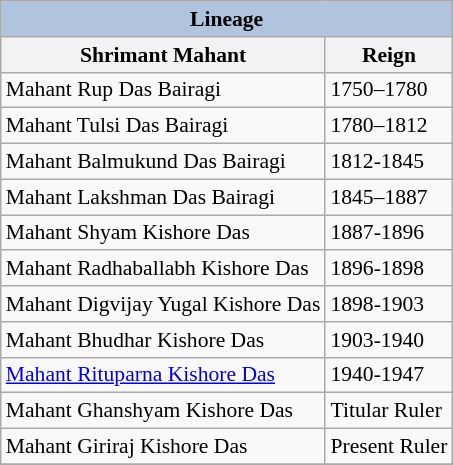<table class="wikitable" style="font-size: 90%;">
<tr>
<th colspan="6" style="background: LightSteelBlue;">Lineage</th>
</tr>
<tr>
<th>Shrimant Mahant</th>
<th>Reign</th>
</tr>
<tr>
<td>Mahant Rup Das Bairagi</td>
<td>1750–1780</td>
</tr>
<tr>
<td>Mahant Tulsi Das Bairagi</td>
<td>1780–1812</td>
</tr>
<tr>
<td>Mahant Balmukund Das Bairagi</td>
<td>1812-1845</td>
</tr>
<tr>
<td>Mahant Lakshman Das Bairagi</td>
<td>1845–1887</td>
</tr>
<tr>
<td>Mahant Shyam Kishore Das</td>
<td>1887-1896</td>
</tr>
<tr>
<td>Mahant Radhaballabh Kishore Das</td>
<td>1896-1898</td>
</tr>
<tr>
<td>Mahant Digvijay Yugal Kishore Das</td>
<td>1898-1903</td>
</tr>
<tr>
<td>Mahant Bhudhar Kishore Das</td>
<td>1903-1940</td>
</tr>
<tr>
<td><a href='#'>Mahant Rituparna Kishore Das</a></td>
<td>1940-1947</td>
</tr>
<tr>
<td>Mahant Ghanshyam Kishore Das</td>
<td>Titular Ruler</td>
</tr>
<tr>
<td>Mahant Giriraj Kishore Das</td>
<td>Present Ruler</td>
</tr>
<tr>
</tr>
</table>
